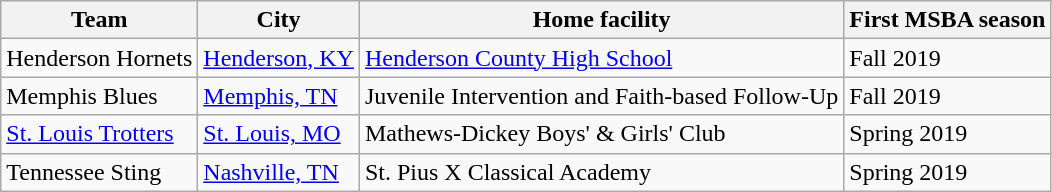<table class="wikitable">
<tr>
<th>Team</th>
<th>City</th>
<th>Home facility</th>
<th>First MSBA season</th>
</tr>
<tr>
<td>Henderson Hornets</td>
<td><a href='#'>Henderson, KY</a></td>
<td><a href='#'>Henderson County High School</a></td>
<td>Fall 2019</td>
</tr>
<tr>
<td>Memphis Blues</td>
<td><a href='#'>Memphis, TN</a></td>
<td>Juvenile Intervention and Faith-based Follow-Up</td>
<td>Fall 2019</td>
</tr>
<tr>
<td><a href='#'>St. Louis Trotters</a></td>
<td><a href='#'>St. Louis, MO</a></td>
<td>Mathews-Dickey Boys' & Girls' Club</td>
<td>Spring 2019</td>
</tr>
<tr>
<td>Tennessee Sting</td>
<td><a href='#'>Nashville, TN</a></td>
<td>St. Pius X Classical Academy</td>
<td>Spring 2019</td>
</tr>
</table>
